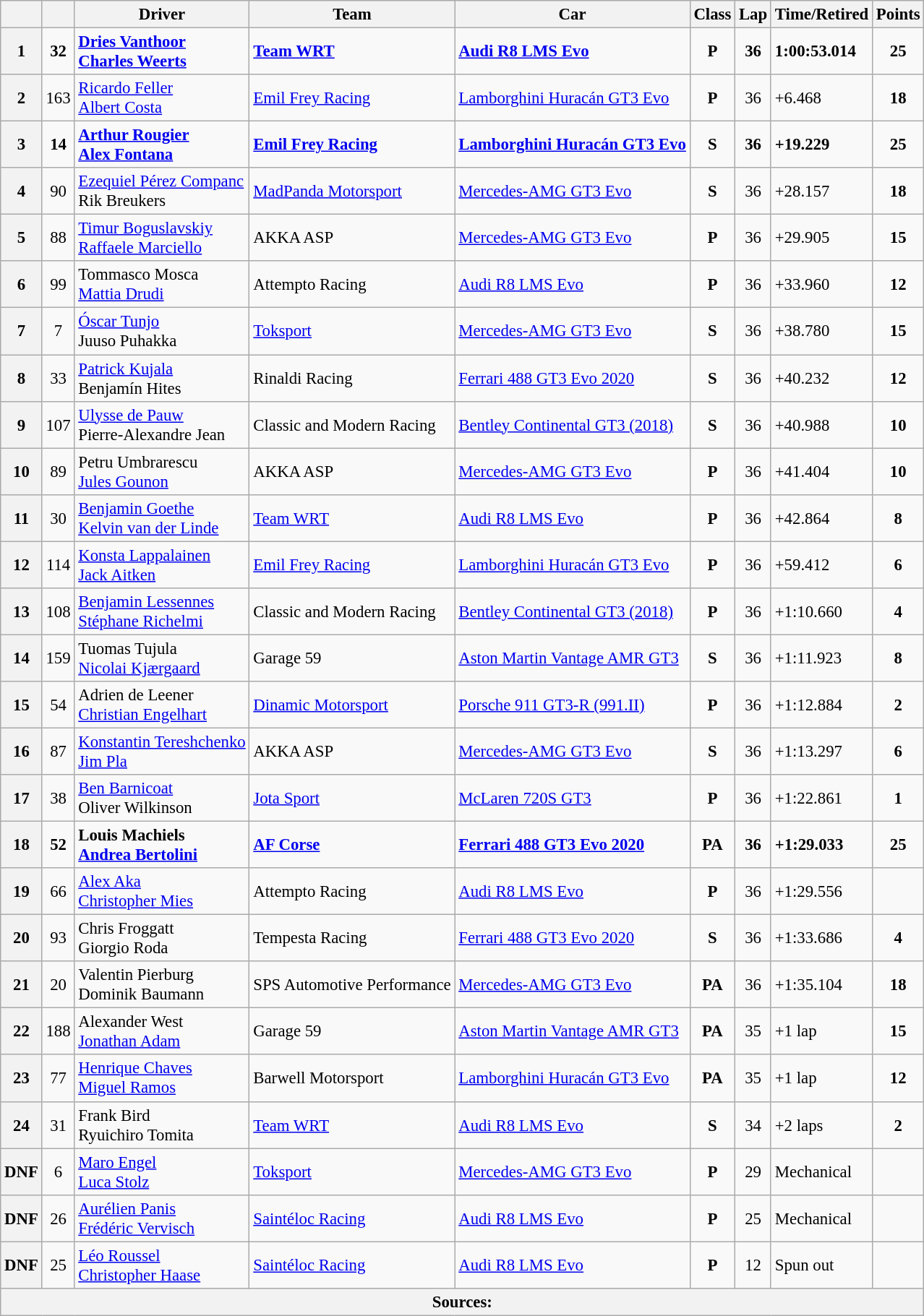<table class="wikitable sortable" style="font-size: 95%">
<tr>
<th></th>
<th></th>
<th>Driver</th>
<th>Team</th>
<th>Car</th>
<th>Class</th>
<th>Lap</th>
<th>Time/Retired</th>
<th>Points</th>
</tr>
<tr style="font-weight:bold">
<th>1</th>
<td align=center>32</td>
<td> <a href='#'>Dries Vanthoor</a><br> <a href='#'>Charles Weerts</a></td>
<td> <a href='#'>Team WRT</a></td>
<td><a href='#'>Audi R8 LMS Evo</a></td>
<td align=center><strong><span>P</span></strong></td>
<td align=center>36</td>
<td>1:00:53.014</td>
<td align=center><strong>25</strong></td>
</tr>
<tr>
<th>2</th>
<td align=center>163</td>
<td> <a href='#'>Ricardo Feller</a><br> <a href='#'>Albert Costa</a></td>
<td> <a href='#'>Emil Frey Racing</a></td>
<td><a href='#'>Lamborghini Huracán GT3 Evo</a></td>
<td align=center><strong><span>P</span></strong></td>
<td align=center>36</td>
<td>+6.468</td>
<td align=center><strong>18</strong></td>
</tr>
<tr style="font-weight:bold">
<th>3</th>
<td align=center>14</td>
<td> <a href='#'>Arthur Rougier</a><br> <a href='#'>Alex Fontana</a></td>
<td> <a href='#'>Emil Frey Racing</a></td>
<td><a href='#'>Lamborghini Huracán GT3 Evo</a></td>
<td align=center><strong><span>S</span></strong></td>
<td align=center>36</td>
<td>+19.229</td>
<td align=center><strong>25</strong></td>
</tr>
<tr>
<th>4</th>
<td align=center>90</td>
<td> <a href='#'>Ezequiel Pérez Companc</a><br> Rik Breukers</td>
<td> <a href='#'>MadPanda Motorsport</a></td>
<td><a href='#'>Mercedes-AMG GT3 Evo</a></td>
<td align=center><strong><span>S</span></strong></td>
<td align=center>36</td>
<td>+28.157</td>
<td align=center><strong>18</strong></td>
</tr>
<tr>
<th>5</th>
<td align=center>88</td>
<td> <a href='#'>Timur Boguslavskiy</a><br> <a href='#'>Raffaele Marciello</a></td>
<td> AKKA ASP</td>
<td><a href='#'>Mercedes-AMG GT3 Evo</a></td>
<td align=center><strong><span>P</span></strong></td>
<td align=center>36</td>
<td>+29.905</td>
<td align=center><strong>15</strong></td>
</tr>
<tr>
<th>6</th>
<td align=center>99</td>
<td> Tommasco Mosca<br> <a href='#'>Mattia Drudi</a></td>
<td> Attempto Racing</td>
<td><a href='#'>Audi R8 LMS Evo</a></td>
<td align=center><strong><span>P</span></strong></td>
<td align=center>36</td>
<td>+33.960</td>
<td align=center><strong>12</strong></td>
</tr>
<tr>
<th>7</th>
<td align=center>7</td>
<td> <a href='#'>Óscar Tunjo</a><br> Juuso Puhakka</td>
<td> <a href='#'>Toksport</a></td>
<td><a href='#'>Mercedes-AMG GT3 Evo</a></td>
<td align=center><strong><span>S</span></strong></td>
<td align=center>36</td>
<td>+38.780</td>
<td align=center><strong>15</strong></td>
</tr>
<tr>
<th>8</th>
<td align=center>33</td>
<td> <a href='#'>Patrick Kujala</a><br> Benjamín Hites</td>
<td> Rinaldi Racing</td>
<td><a href='#'>Ferrari 488 GT3 Evo 2020</a></td>
<td align=center><strong><span>S</span></strong></td>
<td align=center>36</td>
<td>+40.232</td>
<td align=center><strong>12</strong></td>
</tr>
<tr>
<th>9</th>
<td align=center>107</td>
<td> <a href='#'>Ulysse de Pauw</a><br> Pierre-Alexandre Jean</td>
<td> Classic and Modern Racing</td>
<td><a href='#'>Bentley Continental GT3 (2018)</a></td>
<td align=center><strong><span>S</span></strong></td>
<td align=center>36</td>
<td>+40.988</td>
<td align=center><strong>10</strong></td>
</tr>
<tr>
<th>10</th>
<td align=center>89</td>
<td> Petru Umbrarescu<br> <a href='#'>Jules Gounon</a></td>
<td> AKKA ASP</td>
<td><a href='#'>Mercedes-AMG GT3 Evo</a></td>
<td align=center><strong><span>P</span></strong></td>
<td align=center>36</td>
<td>+41.404</td>
<td align=center><strong>10</strong></td>
</tr>
<tr>
<th>11</th>
<td align=center>30</td>
<td> <a href='#'>Benjamin Goethe</a><br> <a href='#'>Kelvin van der Linde</a></td>
<td> <a href='#'>Team WRT</a></td>
<td><a href='#'>Audi R8 LMS Evo</a></td>
<td align=center><strong><span>P</span></strong></td>
<td align=center>36</td>
<td>+42.864</td>
<td align=center><strong>8</strong></td>
</tr>
<tr>
<th>12</th>
<td align=center>114</td>
<td> <a href='#'>Konsta Lappalainen</a><br> <a href='#'>Jack Aitken</a></td>
<td> <a href='#'>Emil Frey Racing</a></td>
<td><a href='#'>Lamborghini Huracán GT3 Evo</a></td>
<td align=center><strong><span>P</span></strong></td>
<td align=center>36</td>
<td>+59.412</td>
<td align=center><strong>6</strong></td>
</tr>
<tr>
<th>13</th>
<td align=center>108</td>
<td> <a href='#'>Benjamin Lessennes</a><br> <a href='#'>Stéphane Richelmi</a></td>
<td> Classic and Modern Racing</td>
<td><a href='#'>Bentley Continental GT3 (2018)</a></td>
<td align=center><strong><span>P</span></strong></td>
<td align=center>36</td>
<td>+1:10.660</td>
<td align=center><strong>4</strong></td>
</tr>
<tr>
<th>14</th>
<td align=center>159</td>
<td> Tuomas Tujula<br> <a href='#'>Nicolai Kjærgaard</a></td>
<td> Garage 59</td>
<td><a href='#'>Aston Martin Vantage AMR GT3</a></td>
<td align=center><strong><span>S</span></strong></td>
<td align=center>36</td>
<td>+1:11.923</td>
<td align=center><strong>8</strong></td>
</tr>
<tr>
<th>15</th>
<td align=center>54</td>
<td> Adrien de Leener<br> <a href='#'>Christian Engelhart</a></td>
<td> <a href='#'>Dinamic Motorsport</a></td>
<td><a href='#'>Porsche 911 GT3-R (991.II)</a></td>
<td align=center><strong><span>P</span></strong></td>
<td align=center>36</td>
<td>+1:12.884</td>
<td align=center><strong>2</strong></td>
</tr>
<tr>
<th>16</th>
<td align=center>87</td>
<td> <a href='#'>Konstantin Tereshchenko</a><br> <a href='#'>Jim Pla</a></td>
<td> AKKA ASP</td>
<td><a href='#'>Mercedes-AMG GT3 Evo</a></td>
<td align=center><strong><span>S</span></strong></td>
<td align=center>36</td>
<td>+1:13.297</td>
<td align=center><strong>6</strong></td>
</tr>
<tr>
<th>17</th>
<td align=center>38</td>
<td> <a href='#'>Ben Barnicoat</a><br> Oliver Wilkinson</td>
<td> <a href='#'>Jota Sport</a></td>
<td><a href='#'>McLaren 720S GT3</a></td>
<td align=center><strong><span>P</span></strong></td>
<td align=center>36</td>
<td>+1:22.861</td>
<td align=center><strong>1</strong></td>
</tr>
<tr style="font-weight:bold">
<th>18</th>
<td align=center>52</td>
<td> Louis Machiels<br> <a href='#'>Andrea Bertolini</a></td>
<td> <a href='#'>AF Corse</a></td>
<td><a href='#'>Ferrari 488 GT3 Evo 2020</a></td>
<td align=center><strong><span>PA</span></strong></td>
<td align=center>36</td>
<td>+1:29.033</td>
<td align=center><strong>25</strong></td>
</tr>
<tr>
<th>19</th>
<td align=center>66</td>
<td> <a href='#'>Alex Aka</a><br> <a href='#'>Christopher Mies</a></td>
<td> Attempto Racing</td>
<td><a href='#'>Audi R8 LMS Evo</a></td>
<td align=center><strong><span>P</span></strong></td>
<td align=center>36</td>
<td>+1:29.556</td>
<td align=center></td>
</tr>
<tr>
<th>20</th>
<td align=center>93</td>
<td> Chris Froggatt<br> Giorgio Roda</td>
<td> Tempesta Racing</td>
<td><a href='#'>Ferrari 488 GT3 Evo 2020</a></td>
<td align=center><strong><span>S</span></strong></td>
<td align=center>36</td>
<td>+1:33.686</td>
<td align=center><strong>4</strong></td>
</tr>
<tr>
<th>21</th>
<td align=center>20</td>
<td> Valentin Pierburg<br> Dominik Baumann</td>
<td> SPS Automotive Performance</td>
<td><a href='#'>Mercedes-AMG GT3 Evo</a></td>
<td align=center><strong><span>PA</span></strong></td>
<td align=center>36</td>
<td>+1:35.104</td>
<td align=center><strong>18</strong></td>
</tr>
<tr>
<th>22</th>
<td align=center>188</td>
<td> Alexander West<br> <a href='#'>Jonathan Adam</a></td>
<td> Garage 59</td>
<td><a href='#'>Aston Martin Vantage AMR GT3</a></td>
<td align=center><strong><span>PA</span></strong></td>
<td align=center>35</td>
<td>+1 lap</td>
<td align=center><strong>15</strong></td>
</tr>
<tr>
<th>23</th>
<td align=center>77</td>
<td> <a href='#'>Henrique Chaves</a><br> <a href='#'>Miguel Ramos</a></td>
<td> Barwell Motorsport</td>
<td><a href='#'>Lamborghini Huracán GT3 Evo</a></td>
<td align=center><strong><span>PA</span></strong></td>
<td align=center>35</td>
<td>+1 lap</td>
<td align=center><strong>12</strong></td>
</tr>
<tr>
<th>24</th>
<td align=center>31</td>
<td> Frank Bird<br> Ryuichiro Tomita</td>
<td> <a href='#'>Team WRT</a></td>
<td><a href='#'>Audi R8 LMS Evo</a></td>
<td align=center><strong><span>S</span></strong></td>
<td align=center>34</td>
<td>+2 laps</td>
<td align=center><strong>2</strong></td>
</tr>
<tr>
<th>DNF</th>
<td align=center>6</td>
<td> <a href='#'>Maro Engel</a><br> <a href='#'>Luca Stolz</a></td>
<td> <a href='#'>Toksport</a></td>
<td><a href='#'>Mercedes-AMG GT3 Evo</a></td>
<td align=center><strong><span>P</span></strong></td>
<td align=center>29</td>
<td>Mechanical</td>
<td align=center></td>
</tr>
<tr>
<th>DNF</th>
<td align=center>26</td>
<td> <a href='#'>Aurélien Panis</a><br> <a href='#'>Frédéric Vervisch</a></td>
<td> <a href='#'>Saintéloc Racing</a></td>
<td><a href='#'>Audi R8 LMS Evo</a></td>
<td align=center><strong><span>P</span></strong></td>
<td align=center>25</td>
<td>Mechanical</td>
<td align=center></td>
</tr>
<tr>
<th>DNF</th>
<td align=center>25</td>
<td> <a href='#'>Léo Roussel</a><br> <a href='#'>Christopher Haase</a></td>
<td> <a href='#'>Saintéloc Racing</a></td>
<td><a href='#'>Audi R8 LMS Evo</a></td>
<td align=center><strong><span>P</span></strong></td>
<td align=center>12</td>
<td>Spun out</td>
<td align=center></td>
</tr>
<tr>
<th colspan=9>Sources:</th>
</tr>
</table>
